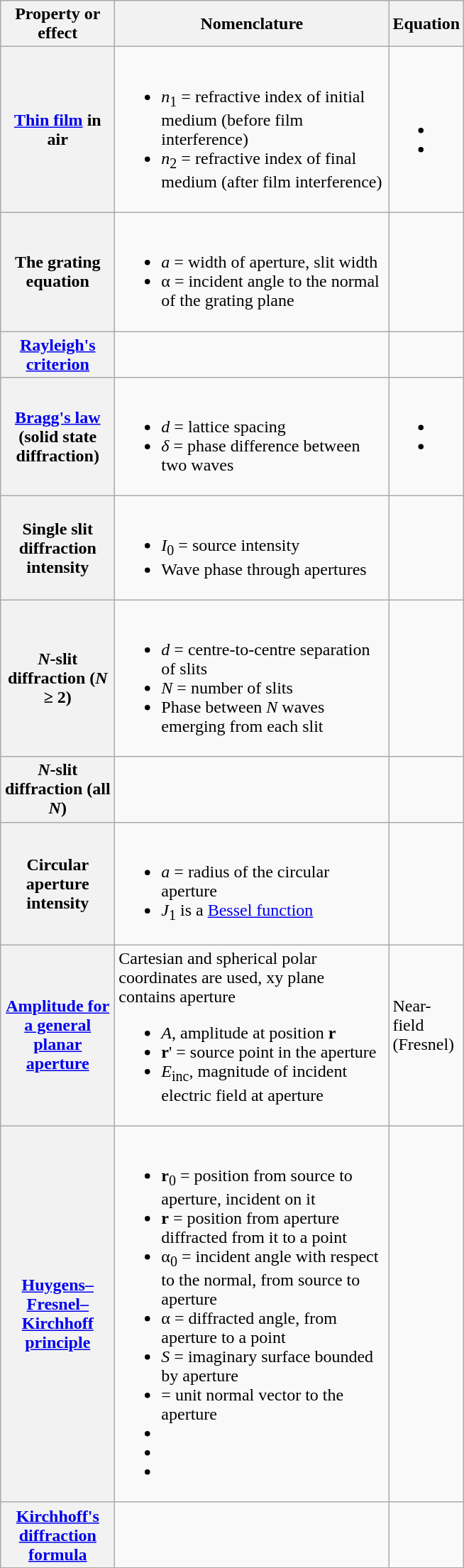<table class="wikitable">
<tr>
<th scope="col" width="100">Property or effect</th>
<th scope="col" width="250">Nomenclature</th>
<th scope="col" width="10">Equation</th>
</tr>
<tr>
<th><a href='#'>Thin film</a> in air</th>
<td><br><ul><li><em>n</em><sub>1</sub> = refractive index of initial medium (before film interference)</li><li><em>n</em><sub>2</sub> = refractive index of final medium (after film interference)</li></ul></td>
<td><br><ul><li></li><li></li></ul></td>
</tr>
<tr>
<th>The grating equation</th>
<td><br><ul><li><em>a</em> = width of aperture, slit width</li><li>α = incident angle to the normal of the grating plane</li></ul></td>
<td></td>
</tr>
<tr>
<th><a href='#'>Rayleigh's criterion</a></th>
<td></td>
<td></td>
</tr>
<tr>
<th><a href='#'>Bragg's law</a> (solid state diffraction)</th>
<td><br><ul><li><em>d</em> = lattice spacing</li><li><em>δ</em> = phase difference between two waves</li></ul></td>
<td><br><ul><li></li><li></li></ul><br></td>
</tr>
<tr>
<th>Single slit diffraction intensity</th>
<td><br><ul><li><em>I</em><sub>0</sub> = source intensity</li><li>Wave phase through apertures</li></ul> 
</td>
<td> <br></td>
</tr>
<tr>
<th><em>N</em>-slit diffraction (<em>N</em> ≥ 2)</th>
<td><br><ul><li><em>d</em> = centre-to-centre separation of slits</li><li><em>N</em> = number of slits</li><li>Phase between <em>N</em> waves emerging from each slit</li></ul>
</td>
<td> <br></td>
</tr>
<tr>
<th><em>N</em>-slit diffraction (all <em>N</em>)</th>
<td></td>
<td></td>
</tr>
<tr>
<th>Circular aperture intensity</th>
<td><br><ul><li><em>a</em> = radius of the circular aperture</li><li><em>J</em><sub>1</sub> is a <a href='#'>Bessel function</a></li></ul></td>
<td></td>
</tr>
<tr>
<th><a href='#'>Amplitude for a general planar aperture</a></th>
<td>Cartesian and spherical polar coordinates are used, xy plane contains aperture<br><ul><li><em>A</em>, amplitude at position <strong>r</strong></li><li><strong>r</strong>' = source point in the aperture</li><li><em>E</em><sub>inc</sub>, magnitude of incident electric field at aperture</li></ul></td>
<td>Near-field (Fresnel)<br><br></td>
</tr>
<tr>
<th><a href='#'>Huygens–Fresnel–Kirchhoff principle</a></th>
<td><br><ul><li><strong>r</strong><sub>0</sub> = position from source to aperture, incident on it</li><li><strong>r</strong> = position from aperture diffracted from it to a point</li><li>α<sub>0</sub> = incident angle with respect to the normal, from source to aperture</li><li>α = diffracted angle, from aperture to a point</li><li><em>S</em> = imaginary surface bounded by aperture</li><li> = unit normal vector to the aperture</li><li></li><li></li><li></li></ul></td>
<td></td>
</tr>
<tr>
<th><a href='#'>Kirchhoff's diffraction formula</a></th>
<td></td>
<td></td>
</tr>
<tr>
</tr>
</table>
